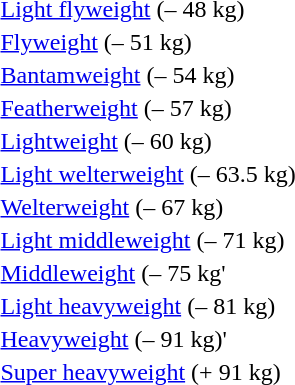<table>
<tr valign="top">
<td rowspan=2><a href='#'>Light flyweight</a> (– 48 kg)<br></td>
<td rowspan=2></td>
<td rowspan=2></td>
<td></td>
</tr>
<tr>
<td></td>
</tr>
<tr valign="top">
<td rowspan=2><a href='#'>Flyweight</a> (– 51 kg)<br></td>
<td rowspan=2></td>
<td rowspan=2></td>
<td></td>
</tr>
<tr>
<td></td>
</tr>
<tr valign="top">
<td rowspan=2><a href='#'>Bantamweight</a> (– 54 kg)<br></td>
<td rowspan=2></td>
<td rowspan=2></td>
<td></td>
</tr>
<tr>
<td></td>
</tr>
<tr valign="top">
<td rowspan=2><a href='#'>Featherweight</a> (– 57 kg)<br></td>
<td rowspan=2></td>
<td rowspan=2></td>
<td></td>
</tr>
<tr>
<td></td>
</tr>
<tr valign="top">
<td rowspan=2><a href='#'>Lightweight</a> (– 60 kg)<br></td>
<td rowspan=2></td>
<td rowspan=2></td>
<td></td>
</tr>
<tr>
<td></td>
</tr>
<tr valign="top">
<td rowspan=2><a href='#'>Light welterweight</a> (– 63.5 kg)<br></td>
<td rowspan=2></td>
<td rowspan=2></td>
<td></td>
</tr>
<tr>
<td></td>
</tr>
<tr valign="top">
<td rowspan=2><a href='#'>Welterweight</a> (– 67 kg)<br></td>
<td rowspan=2></td>
<td rowspan=2></td>
<td></td>
</tr>
<tr>
<td></td>
</tr>
<tr valign="top">
<td rowspan=2><a href='#'>Light middleweight</a> (– 71 kg)<br></td>
<td rowspan=2></td>
<td rowspan=2></td>
<td></td>
</tr>
<tr>
<td></td>
</tr>
<tr valign="top">
<td rowspan=2><a href='#'>Middleweight</a> (– 75 kg'<br></td>
<td rowspan=2></td>
<td rowspan=2></td>
<td></td>
</tr>
<tr>
<td></td>
</tr>
<tr valign="top">
<td rowspan=2><a href='#'>Light heavyweight</a> (– 81 kg)<br></td>
<td rowspan=2></td>
<td rowspan=2></td>
<td></td>
</tr>
<tr>
<td></td>
</tr>
<tr valign="top">
<td rowspan=2><a href='#'>Heavyweight</a> (– 91 kg)'<br></td>
<td rowspan=2></td>
<td rowspan=2></td>
<td></td>
</tr>
<tr>
<td></td>
</tr>
<tr valign="top">
<td rowspan=2><a href='#'>Super heavyweight</a> (+ 91 kg)<br></td>
<td rowspan=2></td>
<td rowspan=2></td>
<td></td>
</tr>
<tr>
<td></td>
</tr>
</table>
